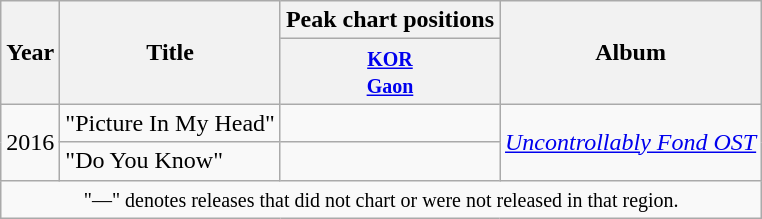<table class="wikitable">
<tr>
<th rowspan="2">Year</th>
<th rowspan="2">Title</th>
<th>Peak chart positions</th>
<th rowspan="2">Album</th>
</tr>
<tr>
<th><small><a href='#'>KOR</a></small><br><small><a href='#'>Gaon</a></small></th>
</tr>
<tr>
<td rowspan="2">2016</td>
<td>"Picture In My Head"</td>
<td></td>
<td rowspan="2"><em><a href='#'>Uncontrollably Fond OST</a></em></td>
</tr>
<tr>
<td>"Do You Know"</td>
<td></td>
</tr>
<tr>
<td colspan="4" style="text-align:center;"><small>"—" denotes releases that did not chart or were not released in that region.</small></td>
</tr>
</table>
